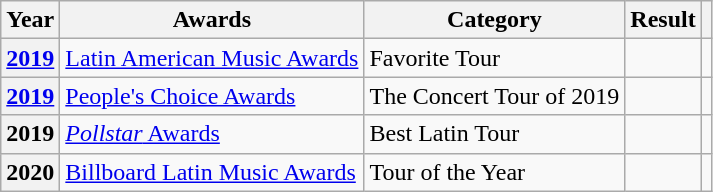<table class="wikitable sortable plainrowheaders">
<tr>
<th>Year</th>
<th>Awards</th>
<th>Category</th>
<th>Result</th>
<th scope="col" class="unsortable"></th>
</tr>
<tr>
<th scope="row"><a href='#'>2019</a></th>
<td><a href='#'>Latin American Music Awards</a></td>
<td>Favorite Tour</td>
<td></td>
<td></td>
</tr>
<tr>
<th scope="row"><a href='#'>2019</a></th>
<td><a href='#'>People's Choice Awards</a></td>
<td>The Concert Tour of 2019</td>
<td></td>
<td></td>
</tr>
<tr>
<th scope="row">2019</th>
<td><a href='#'><em>Pollstar</em> Awards</a></td>
<td>Best Latin Tour</td>
<td></td>
<td></td>
</tr>
<tr>
<th scope="row">2020</th>
<td><a href='#'>Billboard Latin Music Awards</a></td>
<td>Tour of the Year</td>
<td></td>
<td></td>
</tr>
</table>
